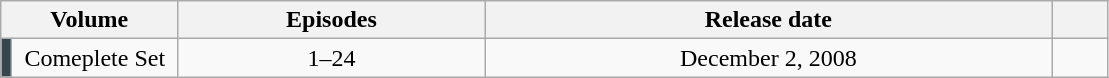<table class="wikitable" style="text-align:center;">
<tr>
<th colspan="2" width="16%">Volume</th>
<th>Episodes</th>
<th>Release date</th>
<th width="5%"></th>
</tr>
<tr>
<td rowspan="1" width="1%" style="background: #35464E"></td>
<td>Comeplete Set</td>
<td>1–24</td>
<td>December 2, 2008</td>
<td></td>
</tr>
</table>
